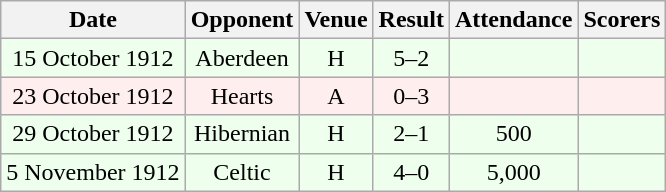<table class="wikitable sortable" style="font-size:100%; text-align:center">
<tr>
<th>Date</th>
<th>Opponent</th>
<th>Venue</th>
<th>Result</th>
<th>Attendance</th>
<th>Scorers</th>
</tr>
<tr bgcolor = "#EEFFEE">
<td>15 October 1912</td>
<td>Aberdeen</td>
<td>H</td>
<td>5–2</td>
<td></td>
<td></td>
</tr>
<tr bgcolor = "#FFEEEE">
<td>23 October 1912</td>
<td>Hearts</td>
<td>A</td>
<td>0–3</td>
<td></td>
<td></td>
</tr>
<tr bgcolor = "#EEFFEE">
<td>29 October 1912</td>
<td>Hibernian</td>
<td>H</td>
<td>2–1</td>
<td>500</td>
<td></td>
</tr>
<tr bgcolor = "#EEFFEE">
<td>5 November 1912</td>
<td>Celtic</td>
<td>H</td>
<td>4–0</td>
<td>5,000</td>
<td></td>
</tr>
</table>
